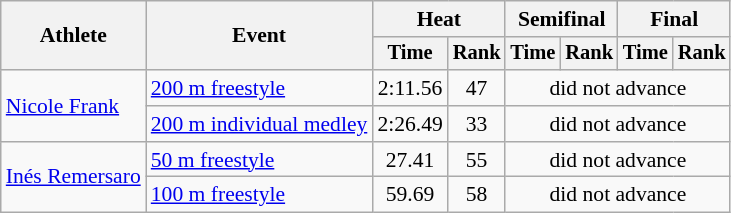<table class="wikitable" style="text-align:center; font-size:90%">
<tr>
<th rowspan="2">Athlete</th>
<th rowspan="2">Event</th>
<th colspan="2">Heat</th>
<th colspan="2">Semifinal</th>
<th colspan="2">Final</th>
</tr>
<tr style="font-size:95%">
<th>Time</th>
<th>Rank</th>
<th>Time</th>
<th>Rank</th>
<th>Time</th>
<th>Rank</th>
</tr>
<tr>
<td align=left rowspan=2><a href='#'>Nicole Frank</a></td>
<td align=left><a href='#'>200 m freestyle</a></td>
<td>2:11.56</td>
<td>47</td>
<td colspan=4>did not advance</td>
</tr>
<tr>
<td align=left><a href='#'>200 m individual medley</a></td>
<td>2:26.49</td>
<td>33</td>
<td colspan=4>did not advance</td>
</tr>
<tr>
<td align=left rowspan=2><a href='#'>Inés Remersaro</a></td>
<td align=left><a href='#'>50 m freestyle</a></td>
<td>27.41</td>
<td>55</td>
<td colspan=4>did not advance</td>
</tr>
<tr>
<td align=left><a href='#'>100 m freestyle</a></td>
<td>59.69</td>
<td>58</td>
<td colspan=4>did not advance</td>
</tr>
</table>
